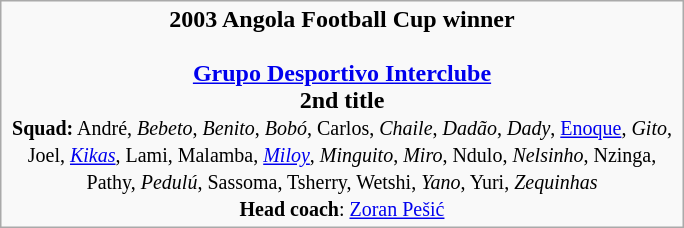<table class="wikitable" width=36% style="text-align:center; margin:auto">
<tr align=center>
<td><strong>2003 Angola Football Cup winner</strong><br><br><strong><a href='#'>Grupo Desportivo Interclube</a></strong><br><strong>2nd title</strong><br><small><strong>Squad:</strong> André, <em>Bebeto</em>, <em>Benito</em>, <em>Bobó</em>, Carlos, <em>Chaile</em>, <em>Dadão</em>, <em>Dady</em>, <a href='#'>Enoque</a>, <em>Gito</em>, Joel, <em><a href='#'>Kikas</a></em>, Lami, Malamba, <em><a href='#'>Miloy</a></em>, <em>Minguito</em>, <em>Miro</em>, Ndulo, <em>Nelsinho</em>, Nzinga, Pathy, <em>Pedulú</em>, Sassoma, Tsherry, Wetshi, <em>Yano</em>, Yuri, <em>Zequinhas</em> <br><strong>Head coach</strong>: <a href='#'>Zoran Pešić</a></small></td>
</tr>
</table>
